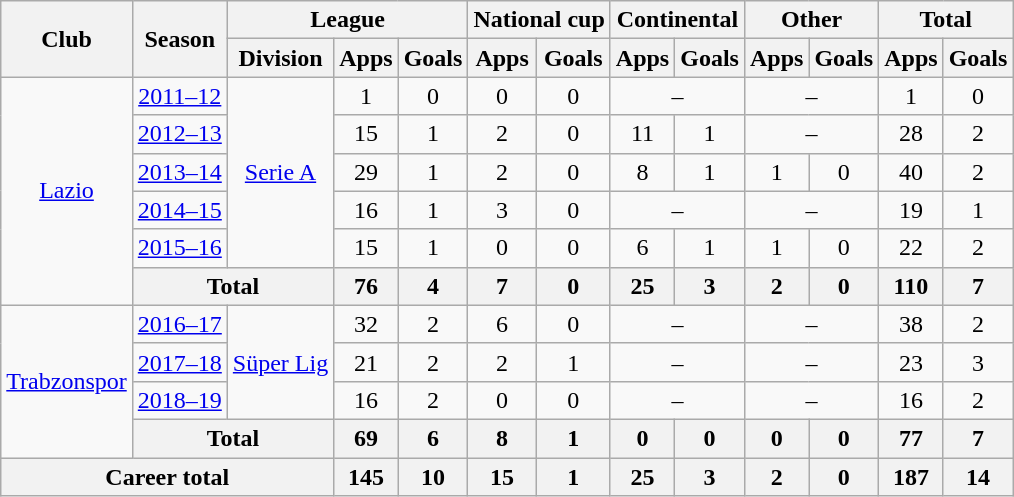<table class="wikitable" style="text-align:center">
<tr>
<th rowspan="2">Club</th>
<th rowspan="2">Season</th>
<th colspan="3">League</th>
<th colspan="2">National cup</th>
<th colspan="2">Continental</th>
<th colspan="2">Other</th>
<th colspan="2">Total</th>
</tr>
<tr>
<th>Division</th>
<th>Apps</th>
<th>Goals</th>
<th>Apps</th>
<th>Goals</th>
<th>Apps</th>
<th>Goals</th>
<th>Apps</th>
<th>Goals</th>
<th>Apps</th>
<th>Goals</th>
</tr>
<tr>
<td rowspan="6"><a href='#'>Lazio</a></td>
<td><a href='#'>2011–12</a></td>
<td rowspan="5"><a href='#'>Serie A</a></td>
<td>1</td>
<td>0</td>
<td>0</td>
<td>0</td>
<td colspan="2">–</td>
<td colspan="2">–</td>
<td>1</td>
<td>0</td>
</tr>
<tr>
<td><a href='#'>2012–13</a></td>
<td>15</td>
<td>1</td>
<td>2</td>
<td>0</td>
<td>11</td>
<td>1</td>
<td colspan="2">–</td>
<td>28</td>
<td>2</td>
</tr>
<tr>
<td><a href='#'>2013–14</a></td>
<td>29</td>
<td>1</td>
<td>2</td>
<td>0</td>
<td>8</td>
<td>1</td>
<td>1</td>
<td>0</td>
<td>40</td>
<td>2</td>
</tr>
<tr>
<td><a href='#'>2014–15</a></td>
<td>16</td>
<td>1</td>
<td>3</td>
<td>0</td>
<td colspan="2">–</td>
<td colspan="2">–</td>
<td>19</td>
<td>1</td>
</tr>
<tr>
<td><a href='#'>2015–16</a></td>
<td>15</td>
<td>1</td>
<td>0</td>
<td>0</td>
<td>6</td>
<td>1</td>
<td>1</td>
<td>0</td>
<td>22</td>
<td>2</td>
</tr>
<tr>
<th colspan="2">Total</th>
<th>76</th>
<th>4</th>
<th>7</th>
<th>0</th>
<th>25</th>
<th>3</th>
<th>2</th>
<th>0</th>
<th>110</th>
<th>7</th>
</tr>
<tr>
<td rowspan="4"><a href='#'>Trabzonspor</a></td>
<td><a href='#'>2016–17</a></td>
<td rowspan="3"><a href='#'>Süper Lig</a></td>
<td>32</td>
<td>2</td>
<td>6</td>
<td>0</td>
<td colspan="2">–</td>
<td colspan="2">–</td>
<td>38</td>
<td>2</td>
</tr>
<tr>
<td><a href='#'>2017–18</a></td>
<td>21</td>
<td>2</td>
<td>2</td>
<td>1</td>
<td colspan="2">–</td>
<td colspan="2">–</td>
<td>23</td>
<td>3</td>
</tr>
<tr>
<td><a href='#'>2018–19</a></td>
<td>16</td>
<td>2</td>
<td>0</td>
<td>0</td>
<td colspan="2">–</td>
<td colspan="2">–</td>
<td>16</td>
<td>2</td>
</tr>
<tr>
<th colspan="2">Total</th>
<th>69</th>
<th>6</th>
<th>8</th>
<th>1</th>
<th>0</th>
<th>0</th>
<th>0</th>
<th>0</th>
<th>77</th>
<th>7</th>
</tr>
<tr>
<th colspan="3">Career total</th>
<th>145</th>
<th>10</th>
<th>15</th>
<th>1</th>
<th>25</th>
<th>3</th>
<th>2</th>
<th>0</th>
<th>187</th>
<th>14</th>
</tr>
</table>
